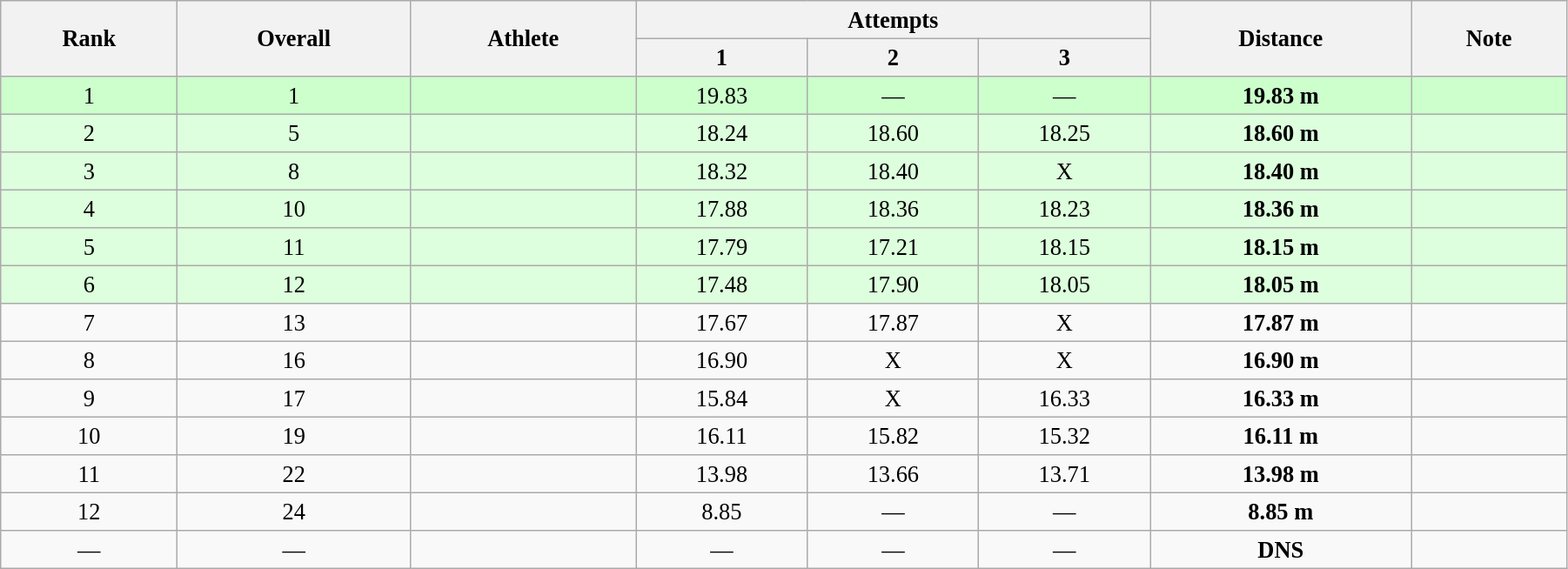<table class="wikitable" style=" text-align:center; font-size:110%;" width="95%">
<tr>
<th rowspan="2">Rank</th>
<th rowspan="2">Overall</th>
<th rowspan="2">Athlete</th>
<th colspan="3">Attempts</th>
<th rowspan="2">Distance</th>
<th rowspan="2">Note</th>
</tr>
<tr>
<th>1</th>
<th>2</th>
<th>3</th>
</tr>
<tr style="background:#ccffcc;">
<td>1</td>
<td>1</td>
<td align=left></td>
<td>19.83</td>
<td>—</td>
<td>—</td>
<td><strong>19.83 m </strong></td>
<td></td>
</tr>
<tr style="background:#ddffdd;">
<td>2</td>
<td>5</td>
<td align=left></td>
<td>18.24</td>
<td>18.60</td>
<td>18.25</td>
<td><strong>18.60 m </strong></td>
<td></td>
</tr>
<tr style="background:#ddffdd;">
<td>3</td>
<td>8</td>
<td align=left></td>
<td>18.32</td>
<td>18.40</td>
<td>X</td>
<td><strong>18.40 m </strong></td>
<td></td>
</tr>
<tr style="background:#ddffdd;">
<td>4</td>
<td>10</td>
<td align=left></td>
<td>17.88</td>
<td>18.36</td>
<td>18.23</td>
<td><strong>18.36 m </strong></td>
<td></td>
</tr>
<tr style="background:#ddffdd;">
<td>5</td>
<td>11</td>
<td align=left></td>
<td>17.79</td>
<td>17.21</td>
<td>18.15</td>
<td><strong>18.15 m </strong></td>
<td></td>
</tr>
<tr style="background:#ddffdd;">
<td>6</td>
<td>12</td>
<td align=left></td>
<td>17.48</td>
<td>17.90</td>
<td>18.05</td>
<td><strong>18.05 m </strong></td>
<td></td>
</tr>
<tr>
<td>7</td>
<td>13</td>
<td align=left></td>
<td>17.67</td>
<td>17.87</td>
<td>X</td>
<td><strong>17.87 m </strong></td>
<td></td>
</tr>
<tr>
<td>8</td>
<td>16</td>
<td align=left></td>
<td>16.90</td>
<td>X</td>
<td>X</td>
<td><strong>16.90 m </strong></td>
<td></td>
</tr>
<tr>
<td>9</td>
<td>17</td>
<td align=left></td>
<td>15.84</td>
<td>X</td>
<td>16.33</td>
<td><strong>16.33 m </strong></td>
<td></td>
</tr>
<tr>
<td>10</td>
<td>19</td>
<td align=left></td>
<td>16.11</td>
<td>15.82</td>
<td>15.32</td>
<td><strong>16.11 m </strong></td>
<td></td>
</tr>
<tr>
<td>11</td>
<td>22</td>
<td align=left></td>
<td>13.98</td>
<td>13.66</td>
<td>13.71</td>
<td><strong>13.98 m </strong></td>
<td></td>
</tr>
<tr>
<td>12</td>
<td>24</td>
<td align=left></td>
<td>8.85</td>
<td>—</td>
<td>—</td>
<td><strong>8.85 m </strong></td>
<td></td>
</tr>
<tr>
<td>—</td>
<td>—</td>
<td align=left></td>
<td>—</td>
<td>—</td>
<td>—</td>
<td><strong>DNS </strong></td>
</tr>
</table>
